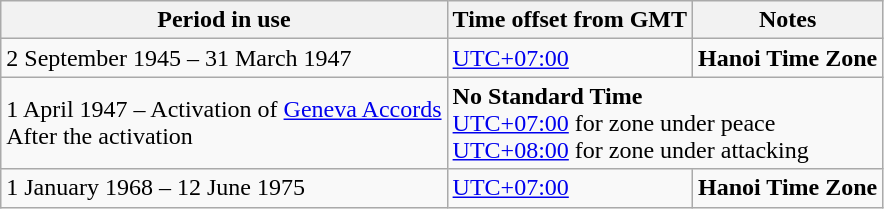<table class="wikitable">
<tr>
<th>Period in use</th>
<th>Time offset from GMT</th>
<th>Notes</th>
</tr>
<tr>
<td>2 September 1945 – 31 March 1947</td>
<td><a href='#'>UTC+07:00</a></td>
<td><strong>Hanoi Time Zone</strong></td>
</tr>
<tr>
<td>1 April 1947 – Activation of <a href='#'>Geneva Accords</a><br> After the activation</td>
<td colspan=2><strong>No Standard Time</strong><br> <a href='#'>UTC+07:00</a> for zone under peace<br> <a href='#'>UTC+08:00</a> for zone under attacking</td>
</tr>
<tr>
<td>1 January 1968 – 12 June 1975</td>
<td><a href='#'>UTC+07:00</a></td>
<td><strong>Hanoi Time Zone</strong></td>
</tr>
</table>
